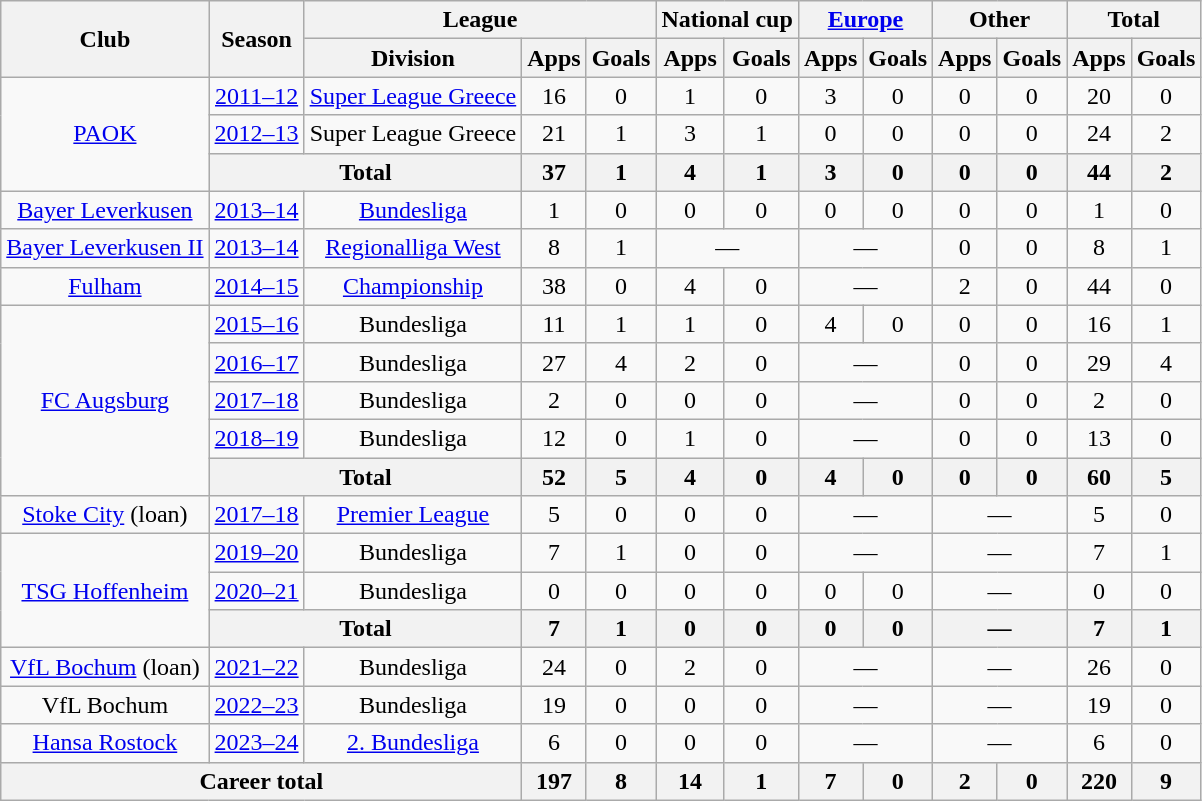<table class="wikitable" style="text-align:center">
<tr>
<th rowspan="2">Club</th>
<th rowspan="2">Season</th>
<th colspan="3">League</th>
<th colspan="2">National cup</th>
<th colspan="2"><a href='#'>Europe</a></th>
<th colspan="2">Other</th>
<th colspan="2">Total</th>
</tr>
<tr>
<th>Division</th>
<th>Apps</th>
<th>Goals</th>
<th>Apps</th>
<th>Goals</th>
<th>Apps</th>
<th>Goals</th>
<th>Apps</th>
<th>Goals</th>
<th>Apps</th>
<th>Goals</th>
</tr>
<tr>
<td rowspan="3"><a href='#'>PAOK</a></td>
<td><a href='#'>2011–12</a></td>
<td><a href='#'>Super League Greece</a></td>
<td>16</td>
<td>0</td>
<td>1</td>
<td>0</td>
<td>3</td>
<td>0</td>
<td>0</td>
<td>0</td>
<td>20</td>
<td>0</td>
</tr>
<tr>
<td><a href='#'>2012–13</a></td>
<td>Super League Greece</td>
<td>21</td>
<td>1</td>
<td>3</td>
<td>1</td>
<td>0</td>
<td>0</td>
<td>0</td>
<td>0</td>
<td>24</td>
<td>2</td>
</tr>
<tr>
<th colspan="2">Total</th>
<th>37</th>
<th>1</th>
<th>4</th>
<th>1</th>
<th>3</th>
<th>0</th>
<th>0</th>
<th>0</th>
<th>44</th>
<th>2</th>
</tr>
<tr>
<td><a href='#'>Bayer Leverkusen</a></td>
<td><a href='#'>2013–14</a></td>
<td><a href='#'>Bundesliga</a></td>
<td>1</td>
<td>0</td>
<td>0</td>
<td>0</td>
<td>0</td>
<td>0</td>
<td>0</td>
<td>0</td>
<td>1</td>
<td>0</td>
</tr>
<tr>
<td><a href='#'>Bayer Leverkusen II</a></td>
<td><a href='#'>2013–14</a></td>
<td><a href='#'>Regionalliga West</a></td>
<td>8</td>
<td>1</td>
<td colspan="2">—</td>
<td colspan="2">—</td>
<td>0</td>
<td>0</td>
<td>8</td>
<td>1</td>
</tr>
<tr>
<td><a href='#'>Fulham</a></td>
<td><a href='#'>2014–15</a></td>
<td><a href='#'>Championship</a></td>
<td>38</td>
<td>0</td>
<td>4</td>
<td>0</td>
<td colspan="2">—</td>
<td>2</td>
<td>0</td>
<td>44</td>
<td>0</td>
</tr>
<tr>
<td rowspan="5"><a href='#'>FC Augsburg</a></td>
<td><a href='#'>2015–16</a></td>
<td>Bundesliga</td>
<td>11</td>
<td>1</td>
<td>1</td>
<td>0</td>
<td>4</td>
<td>0</td>
<td>0</td>
<td>0</td>
<td>16</td>
<td>1</td>
</tr>
<tr>
<td><a href='#'>2016–17</a></td>
<td>Bundesliga</td>
<td>27</td>
<td>4</td>
<td>2</td>
<td>0</td>
<td colspan="2">—</td>
<td>0</td>
<td>0</td>
<td>29</td>
<td>4</td>
</tr>
<tr>
<td><a href='#'>2017–18</a></td>
<td>Bundesliga</td>
<td>2</td>
<td>0</td>
<td>0</td>
<td>0</td>
<td colspan="2">—</td>
<td>0</td>
<td>0</td>
<td>2</td>
<td>0</td>
</tr>
<tr>
<td><a href='#'>2018–19</a></td>
<td>Bundesliga</td>
<td>12</td>
<td>0</td>
<td>1</td>
<td>0</td>
<td colspan="2">—</td>
<td>0</td>
<td>0</td>
<td>13</td>
<td>0</td>
</tr>
<tr>
<th colspan="2">Total</th>
<th>52</th>
<th>5</th>
<th>4</th>
<th>0</th>
<th>4</th>
<th>0</th>
<th>0</th>
<th>0</th>
<th>60</th>
<th>5</th>
</tr>
<tr>
<td><a href='#'>Stoke City</a> (loan)</td>
<td><a href='#'>2017–18</a></td>
<td><a href='#'>Premier League</a></td>
<td>5</td>
<td>0</td>
<td>0</td>
<td>0</td>
<td colspan="2">—</td>
<td colspan="2">—</td>
<td>5</td>
<td>0</td>
</tr>
<tr>
<td rowspan="3"><a href='#'>TSG Hoffenheim</a></td>
<td><a href='#'>2019–20</a></td>
<td>Bundesliga</td>
<td>7</td>
<td>1</td>
<td>0</td>
<td>0</td>
<td colspan="2">—</td>
<td colspan="2">—</td>
<td>7</td>
<td>1</td>
</tr>
<tr>
<td><a href='#'>2020–21</a></td>
<td>Bundesliga</td>
<td>0</td>
<td>0</td>
<td>0</td>
<td>0</td>
<td>0</td>
<td>0</td>
<td colspan="2">—</td>
<td>0</td>
<td>0</td>
</tr>
<tr>
<th colspan="2">Total</th>
<th>7</th>
<th>1</th>
<th>0</th>
<th>0</th>
<th>0</th>
<th>0</th>
<th colspan="2">—</th>
<th>7</th>
<th>1</th>
</tr>
<tr>
<td><a href='#'>VfL Bochum</a> (loan)</td>
<td><a href='#'>2021–22</a></td>
<td>Bundesliga</td>
<td>24</td>
<td>0</td>
<td>2</td>
<td>0</td>
<td colspan="2">—</td>
<td colspan="2">—</td>
<td>26</td>
<td>0</td>
</tr>
<tr>
<td>VfL Bochum</td>
<td><a href='#'>2022–23</a></td>
<td>Bundesliga</td>
<td>19</td>
<td>0</td>
<td>0</td>
<td>0</td>
<td colspan="2">—</td>
<td colspan="2">—</td>
<td>19</td>
<td>0</td>
</tr>
<tr>
<td><a href='#'>Hansa Rostock</a></td>
<td><a href='#'>2023–24</a></td>
<td><a href='#'>2. Bundesliga</a></td>
<td>6</td>
<td>0</td>
<td>0</td>
<td>0</td>
<td colspan="2">—</td>
<td colspan="2">—</td>
<td>6</td>
<td>0</td>
</tr>
<tr>
<th colspan="3">Career total</th>
<th>197</th>
<th>8</th>
<th>14</th>
<th>1</th>
<th>7</th>
<th>0</th>
<th>2</th>
<th>0</th>
<th>220</th>
<th>9</th>
</tr>
</table>
